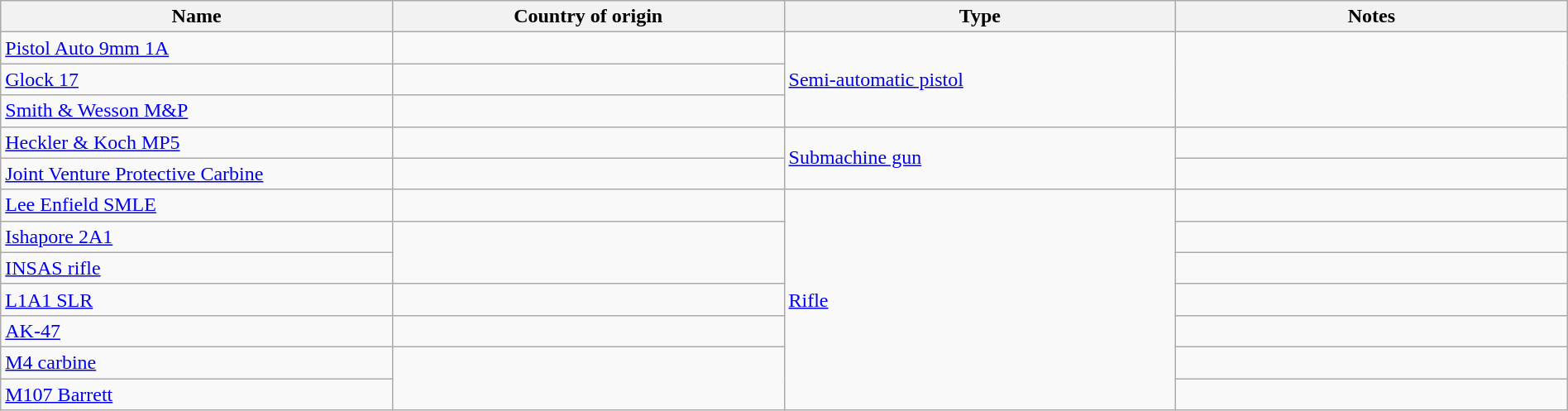<table class="wikitable" width="100%" border="0">
<tr>
<th width="25%">Name</th>
<th width="25%">Country of origin</th>
<th width="25%">Type</th>
<th>Notes</th>
</tr>
<tr>
<td><a href='#'>Pistol Auto 9mm 1A</a></td>
<td></td>
<td rowspan="3"><a href='#'>Semi-automatic pistol</a></td>
<td rowspan="3"></td>
</tr>
<tr>
<td><a href='#'>Glock 17</a></td>
<td></td>
</tr>
<tr>
<td><a href='#'>Smith & Wesson M&P</a></td>
<td></td>
</tr>
<tr>
<td><a href='#'>Heckler & Koch MP5</a></td>
<td></td>
<td rowspan="2"><a href='#'>Submachine gun</a></td>
<td></td>
</tr>
<tr>
<td><a href='#'>Joint Venture Protective Carbine</a></td>
<td></td>
<td></td>
</tr>
<tr>
<td><a href='#'>Lee Enfield SMLE</a></td>
<td></td>
<td rowspan="7"><a href='#'>Rifle</a></td>
<td></td>
</tr>
<tr>
<td><a href='#'>Ishapore 2A1</a></td>
<td rowspan="2"></td>
<td></td>
</tr>
<tr>
<td><a href='#'>INSAS rifle</a></td>
<td></td>
</tr>
<tr>
<td><a href='#'>L1A1 SLR</a></td>
<td></td>
<td></td>
</tr>
<tr>
<td><a href='#'>AK-47</a></td>
<td></td>
<td></td>
</tr>
<tr>
<td><a href='#'>M4 carbine</a></td>
<td rowspan="2"></td>
<td></td>
</tr>
<tr>
<td><a href='#'>M107 Barrett</a></td>
<td></td>
</tr>
</table>
